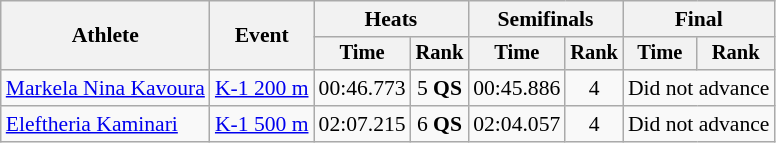<table class=wikitable style="font-size:90%;">
<tr>
<th rowspan=2>Athlete</th>
<th rowspan=2>Event</th>
<th colspan=2>Heats</th>
<th colspan=2>Semifinals</th>
<th colspan=2>Final</th>
</tr>
<tr style="font-size:95%">
<th>Time</th>
<th>Rank</th>
<th>Time</th>
<th>Rank</th>
<th>Time</th>
<th>Rank</th>
</tr>
<tr align=center>
<td align=left><a href='#'>Markela Nina Kavoura</a></td>
<td align=left><a href='#'>K-1 200 m</a></td>
<td>00:46.773</td>
<td>5 <strong>QS</strong></td>
<td>00:45.886</td>
<td>4</td>
<td colspan=2>Did not advance</td>
</tr>
<tr align=center>
<td align=left><a href='#'>Eleftheria Kaminari</a></td>
<td align=left><a href='#'>K-1 500 m</a></td>
<td>02:07.215</td>
<td>6 <strong>QS</strong></td>
<td>02:04.057</td>
<td>4</td>
<td colspan=2>Did not advance</td>
</tr>
</table>
